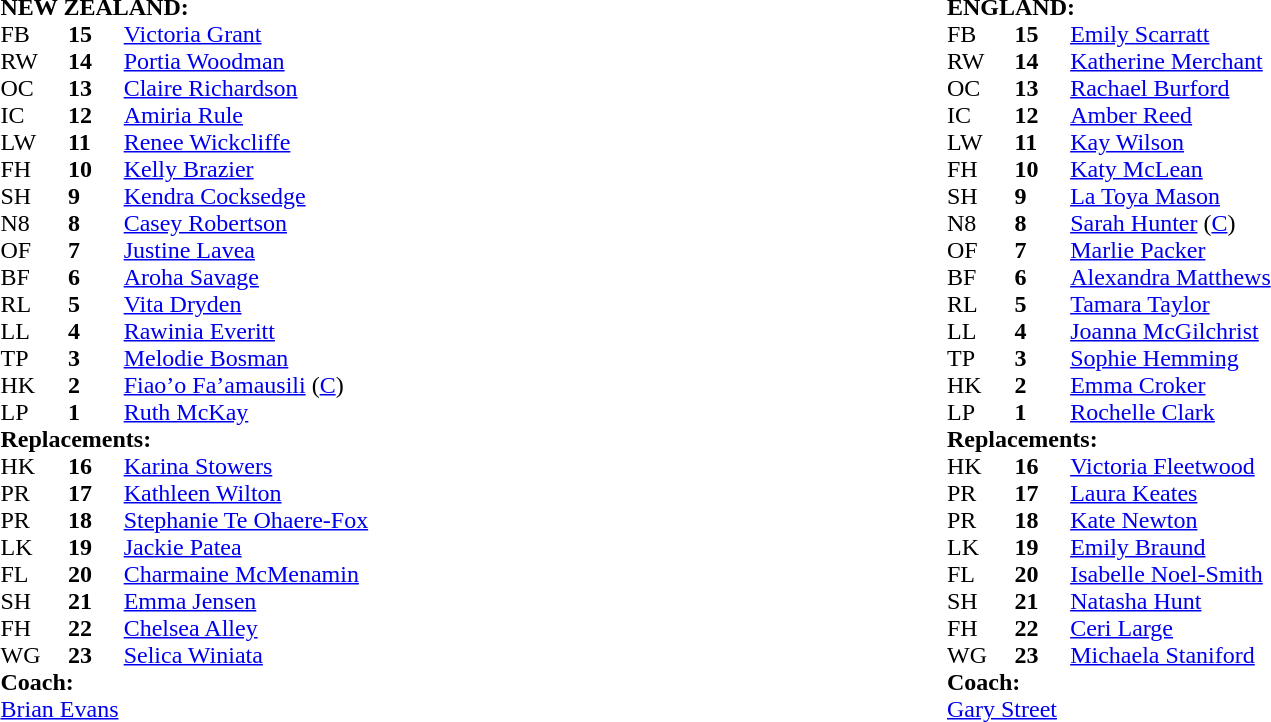<table style="width:100%">
<tr>
<td width="50%"><br><table cellspacing="0" cellpadding="0">
<tr>
<td colspan="4"><strong>NEW ZEALAND:</strong></td>
</tr>
<tr>
<th width="3%"></th>
<th width="3%"></th>
<th width="22%"></th>
<th width="22%"></th>
</tr>
<tr>
<td>FB</td>
<td><strong>15</strong></td>
<td><a href='#'>Victoria Grant</a></td>
</tr>
<tr>
<td>RW</td>
<td><strong>14</strong></td>
<td><a href='#'>Portia Woodman</a></td>
</tr>
<tr>
<td>OC</td>
<td><strong>13</strong></td>
<td><a href='#'>Claire Richardson</a></td>
<td></td>
</tr>
<tr>
<td>IC</td>
<td><strong>12</strong></td>
<td><a href='#'>Amiria Rule</a></td>
</tr>
<tr>
<td>LW</td>
<td><strong>11</strong></td>
<td><a href='#'>Renee Wickcliffe</a></td>
<td></td>
</tr>
<tr>
<td>FH</td>
<td><strong>10</strong></td>
<td><a href='#'>Kelly Brazier</a></td>
</tr>
<tr>
<td>SH</td>
<td><strong>9</strong></td>
<td><a href='#'>Kendra Cocksedge</a></td>
<td></td>
</tr>
<tr>
<td>N8</td>
<td><strong>8</strong></td>
<td><a href='#'>Casey Robertson</a></td>
</tr>
<tr>
<td>OF</td>
<td><strong>7</strong></td>
<td><a href='#'>Justine Lavea</a></td>
<td></td>
</tr>
<tr>
<td>BF</td>
<td><strong>6</strong></td>
<td><a href='#'>Aroha Savage</a></td>
<td></td>
</tr>
<tr>
<td>RL</td>
<td><strong>5</strong></td>
<td><a href='#'>Vita Dryden</a></td>
</tr>
<tr>
<td>LL</td>
<td><strong>4</strong></td>
<td><a href='#'>Rawinia Everitt</a></td>
</tr>
<tr>
<td>TP</td>
<td><strong>3</strong></td>
<td><a href='#'>Melodie Bosman</a></td>
<td></td>
</tr>
<tr>
<td>HK</td>
<td><strong>2</strong></td>
<td><a href='#'>Fiao’o Fa’amausili</a> (<a href='#'>C</a>)</td>
<td></td>
</tr>
<tr>
<td>LP</td>
<td><strong>1</strong></td>
<td><a href='#'>Ruth McKay</a></td>
<td></td>
</tr>
<tr>
<td colspan=4><strong>Replacements:</strong></td>
</tr>
<tr>
<td>HK</td>
<td><strong>16</strong></td>
<td><a href='#'>Karina Stowers</a></td>
<td></td>
</tr>
<tr>
<td>PR</td>
<td><strong>17</strong></td>
<td><a href='#'>Kathleen Wilton</a></td>
<td></td>
</tr>
<tr>
<td>PR</td>
<td><strong>18</strong></td>
<td><a href='#'>Stephanie Te Ohaere-Fox</a></td>
<td></td>
</tr>
<tr>
<td>LK</td>
<td><strong>19</strong></td>
<td><a href='#'>Jackie Patea</a></td>
<td></td>
</tr>
<tr>
<td>FL</td>
<td><strong>20</strong></td>
<td><a href='#'>Charmaine McMenamin</a></td>
<td></td>
</tr>
<tr>
<td>SH</td>
<td><strong>21</strong></td>
<td><a href='#'>Emma Jensen</a></td>
<td></td>
</tr>
<tr>
<td>FH</td>
<td><strong>22</strong></td>
<td><a href='#'>Chelsea Alley</a></td>
<td></td>
</tr>
<tr>
<td>WG</td>
<td><strong>23</strong></td>
<td><a href='#'>Selica Winiata</a></td>
<td></td>
</tr>
<tr>
<td colspan="4"><strong>Coach:</strong></td>
</tr>
<tr>
<td colspan="4"> <a href='#'>Brian Evans</a></td>
</tr>
<tr>
</tr>
</table>
</td>
<td width="50%"><br><table cellspacing="0" cellpadding="0">
<tr>
<td colspan="4"><strong>ENGLAND:</strong></td>
</tr>
<tr>
<th width="3%"></th>
<th width="3%"></th>
<th width="22%"></th>
<th width="22%"></th>
</tr>
<tr>
<td>FB</td>
<td><strong>15</strong></td>
<td><a href='#'>Emily Scarratt</a></td>
</tr>
<tr>
<td>RW</td>
<td><strong>14</strong></td>
<td><a href='#'>Katherine Merchant</a></td>
</tr>
<tr>
<td>OC</td>
<td><strong>13</strong></td>
<td><a href='#'>Rachael Burford</a></td>
</tr>
<tr>
<td>IC</td>
<td><strong>12</strong></td>
<td><a href='#'>Amber Reed</a></td>
<td></td>
</tr>
<tr>
<td>LW</td>
<td><strong>11</strong></td>
<td><a href='#'>Kay Wilson</a></td>
<td></td>
</tr>
<tr>
<td>FH</td>
<td><strong>10</strong></td>
<td><a href='#'>Katy McLean</a></td>
</tr>
<tr>
<td>SH</td>
<td><strong>9</strong></td>
<td><a href='#'>La Toya Mason</a></td>
<td></td>
</tr>
<tr>
<td>N8</td>
<td><strong>8</strong></td>
<td><a href='#'>Sarah Hunter</a> (<a href='#'>C</a>)</td>
</tr>
<tr>
<td>OF</td>
<td><strong>7</strong></td>
<td><a href='#'>Marlie Packer</a></td>
<td></td>
</tr>
<tr>
<td>BF</td>
<td><strong>6</strong></td>
<td><a href='#'>Alexandra Matthews</a></td>
<td></td>
</tr>
<tr>
<td>RL</td>
<td><strong>5</strong></td>
<td><a href='#'>Tamara Taylor</a></td>
</tr>
<tr>
<td>LL</td>
<td><strong>4</strong></td>
<td><a href='#'>Joanna McGilchrist</a></td>
</tr>
<tr>
<td>TP</td>
<td><strong>3</strong></td>
<td><a href='#'>Sophie Hemming</a></td>
<td></td>
</tr>
<tr>
<td>HK</td>
<td><strong>2</strong></td>
<td><a href='#'>Emma Croker</a></td>
<td></td>
</tr>
<tr>
<td>LP</td>
<td><strong>1</strong></td>
<td><a href='#'>Rochelle Clark</a></td>
<td></td>
</tr>
<tr>
<td colspan=4><strong>Replacements:</strong></td>
</tr>
<tr>
<td>HK</td>
<td><strong>16</strong></td>
<td><a href='#'>Victoria Fleetwood</a></td>
<td></td>
</tr>
<tr>
<td>PR</td>
<td><strong>17</strong></td>
<td><a href='#'>Laura Keates</a></td>
<td></td>
</tr>
<tr>
<td>PR</td>
<td><strong>18</strong></td>
<td><a href='#'>Kate Newton</a></td>
<td></td>
</tr>
<tr>
<td>LK</td>
<td><strong>19</strong></td>
<td><a href='#'>Emily Braund</a></td>
<td></td>
</tr>
<tr>
<td>FL</td>
<td><strong>20</strong></td>
<td><a href='#'>Isabelle Noel-Smith</a></td>
<td></td>
</tr>
<tr>
<td>SH</td>
<td><strong>21</strong></td>
<td><a href='#'>Natasha Hunt</a></td>
<td></td>
</tr>
<tr>
<td>FH</td>
<td><strong>22</strong></td>
<td><a href='#'>Ceri Large</a></td>
<td></td>
</tr>
<tr>
<td>WG</td>
<td><strong>23</strong></td>
<td><a href='#'>Michaela Staniford</a></td>
<td></td>
</tr>
<tr>
<td colspan="4"><strong>Coach:</strong></td>
</tr>
<tr>
<td colspan="4"> <a href='#'>Gary Street</a></td>
</tr>
<tr>
</tr>
</table>
</td>
</tr>
</table>
